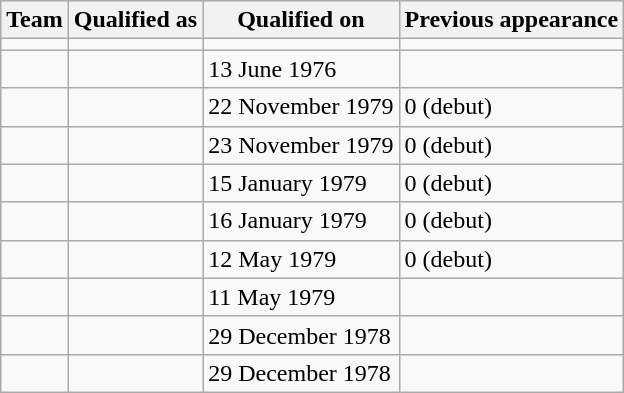<table class="wikitable sortable" style="text-align:left;">
<tr>
<th>Team</th>
<th>Qualified as</th>
<th>Qualified on</th>
<th>Previous appearance</th>
</tr>
<tr>
<td></td>
<td></td>
<td></td>
<td></td>
</tr>
<tr>
<td></td>
<td></td>
<td>13 June 1976</td>
<td></td>
</tr>
<tr>
<td></td>
<td></td>
<td>22 November 1979</td>
<td>0 (debut)</td>
</tr>
<tr>
<td></td>
<td></td>
<td>23 November 1979</td>
<td>0 (debut)</td>
</tr>
<tr>
<td></td>
<td></td>
<td>15 January 1979</td>
<td>0 (debut)</td>
</tr>
<tr>
<td></td>
<td></td>
<td>16 January 1979</td>
<td>0 (debut)</td>
</tr>
<tr>
<td></td>
<td></td>
<td>12 May 1979</td>
<td>0 (debut)</td>
</tr>
<tr>
<td></td>
<td></td>
<td>11 May 1979</td>
<td></td>
</tr>
<tr>
<td></td>
<td></td>
<td>29 December 1978</td>
<td></td>
</tr>
<tr>
<td></td>
<td></td>
<td>29 December 1978</td>
<td></td>
</tr>
</table>
